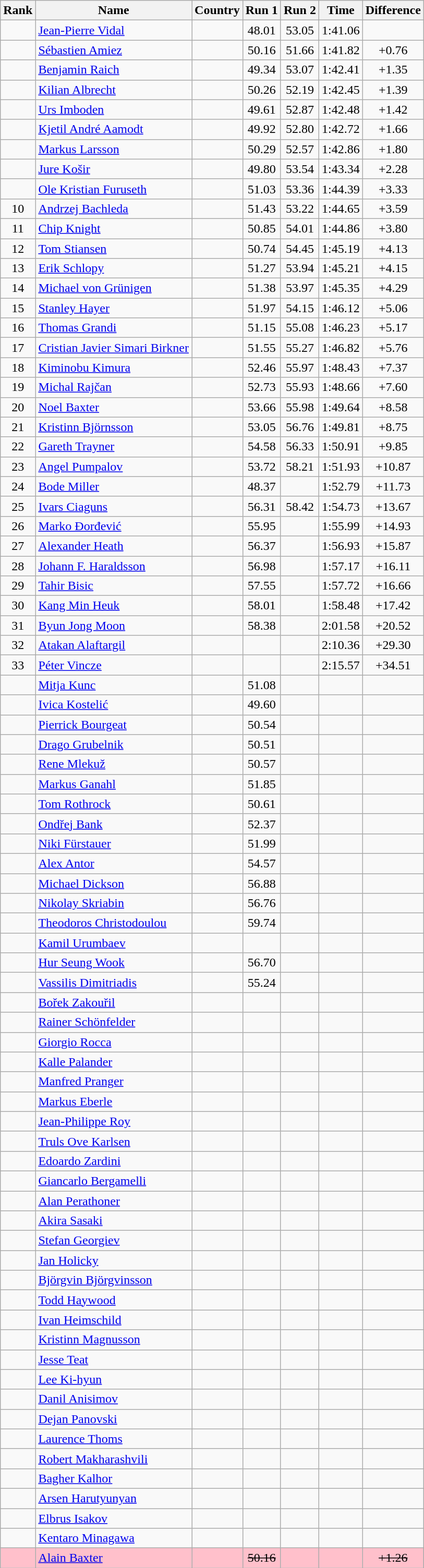<table class="wikitable sortable" style="text-align:center">
<tr>
<th>Rank</th>
<th>Name</th>
<th>Country</th>
<th>Run 1</th>
<th>Run 2</th>
<th>Time</th>
<th>Difference</th>
</tr>
<tr>
<td></td>
<td align=left><a href='#'>Jean-Pierre Vidal</a></td>
<td align=left></td>
<td>48.01</td>
<td>53.05</td>
<td>1:41.06</td>
<td></td>
</tr>
<tr>
<td></td>
<td align=left><a href='#'>Sébastien Amiez</a></td>
<td align=left></td>
<td>50.16</td>
<td>51.66</td>
<td>1:41.82</td>
<td>+0.76</td>
</tr>
<tr>
<td></td>
<td align=left><a href='#'>Benjamin Raich</a></td>
<td align=left></td>
<td>49.34</td>
<td>53.07</td>
<td>1:42.41</td>
<td>+1.35</td>
</tr>
<tr>
<td></td>
<td align=left><a href='#'>Kilian Albrecht</a></td>
<td align=left></td>
<td>50.26</td>
<td>52.19</td>
<td>1:42.45</td>
<td>+1.39</td>
</tr>
<tr>
<td></td>
<td align=left><a href='#'>Urs Imboden</a></td>
<td align=left></td>
<td>49.61</td>
<td>52.87</td>
<td>1:42.48</td>
<td>+1.42</td>
</tr>
<tr>
<td></td>
<td align=left><a href='#'>Kjetil André Aamodt</a></td>
<td align=left></td>
<td>49.92</td>
<td>52.80</td>
<td>1:42.72</td>
<td>+1.66</td>
</tr>
<tr>
<td></td>
<td align=left><a href='#'>Markus Larsson</a></td>
<td align=left></td>
<td>50.29</td>
<td>52.57</td>
<td>1:42.86</td>
<td>+1.80</td>
</tr>
<tr>
<td></td>
<td align=left><a href='#'>Jure Košir</a></td>
<td align=left></td>
<td>49.80</td>
<td>53.54</td>
<td>1:43.34</td>
<td>+2.28</td>
</tr>
<tr>
<td></td>
<td align=left><a href='#'>Ole Kristian Furuseth</a></td>
<td align=left></td>
<td>51.03</td>
<td>53.36</td>
<td>1:44.39</td>
<td>+3.33</td>
</tr>
<tr>
<td>10</td>
<td align=left><a href='#'>Andrzej Bachleda</a></td>
<td align=left></td>
<td>51.43</td>
<td>53.22</td>
<td>1:44.65</td>
<td>+3.59</td>
</tr>
<tr>
<td>11</td>
<td align=left><a href='#'>Chip Knight</a></td>
<td align=left></td>
<td>50.85</td>
<td>54.01</td>
<td>1:44.86</td>
<td>+3.80</td>
</tr>
<tr>
<td>12</td>
<td align=left><a href='#'>Tom Stiansen</a></td>
<td align=left></td>
<td>50.74</td>
<td>54.45</td>
<td>1:45.19</td>
<td>+4.13</td>
</tr>
<tr>
<td>13</td>
<td align=left><a href='#'>Erik Schlopy</a></td>
<td align=left></td>
<td>51.27</td>
<td>53.94</td>
<td>1:45.21</td>
<td>+4.15</td>
</tr>
<tr>
<td>14</td>
<td align=left><a href='#'>Michael von Grünigen</a></td>
<td align=left></td>
<td>51.38</td>
<td>53.97</td>
<td>1:45.35</td>
<td>+4.29</td>
</tr>
<tr>
<td>15</td>
<td align=left><a href='#'>Stanley Hayer</a></td>
<td align=left></td>
<td>51.97</td>
<td>54.15</td>
<td>1:46.12</td>
<td>+5.06</td>
</tr>
<tr>
<td>16</td>
<td align=left><a href='#'>Thomas Grandi</a></td>
<td align=left></td>
<td>51.15</td>
<td>55.08</td>
<td>1:46.23</td>
<td>+5.17</td>
</tr>
<tr>
<td>17</td>
<td align=left><a href='#'>Cristian Javier Simari Birkner</a></td>
<td align=left></td>
<td>51.55</td>
<td>55.27</td>
<td>1:46.82</td>
<td>+5.76</td>
</tr>
<tr>
<td>18</td>
<td align=left><a href='#'>Kiminobu Kimura</a></td>
<td align=left></td>
<td>52.46</td>
<td>55.97</td>
<td>1:48.43</td>
<td>+7.37</td>
</tr>
<tr>
<td>19</td>
<td align=left><a href='#'>Michal Rajčan</a></td>
<td align=left></td>
<td>52.73</td>
<td>55.93</td>
<td>1:48.66</td>
<td>+7.60</td>
</tr>
<tr>
<td>20</td>
<td align=left><a href='#'>Noel Baxter</a></td>
<td align=left></td>
<td>53.66</td>
<td>55.98</td>
<td>1:49.64</td>
<td>+8.58</td>
</tr>
<tr>
<td>21</td>
<td align=left><a href='#'>Kristinn Björnsson</a></td>
<td align=left></td>
<td>53.05</td>
<td>56.76</td>
<td>1:49.81</td>
<td>+8.75</td>
</tr>
<tr>
<td>22</td>
<td align=left><a href='#'>Gareth Trayner</a></td>
<td align=left></td>
<td>54.58</td>
<td>56.33</td>
<td>1:50.91</td>
<td>+9.85</td>
</tr>
<tr>
<td>23</td>
<td align=left><a href='#'>Angel Pumpalov</a></td>
<td align=left></td>
<td>53.72</td>
<td>58.21</td>
<td>1:51.93</td>
<td>+10.87</td>
</tr>
<tr>
<td>24</td>
<td align=left><a href='#'>Bode Miller</a></td>
<td align=left></td>
<td>48.37</td>
<td></td>
<td>1:52.79</td>
<td>+11.73</td>
</tr>
<tr>
<td>25</td>
<td align=left><a href='#'>Ivars Ciaguns</a></td>
<td align=left></td>
<td>56.31</td>
<td>58.42</td>
<td>1:54.73</td>
<td>+13.67</td>
</tr>
<tr>
<td>26</td>
<td align=left><a href='#'>Marko Đorđević</a></td>
<td align=left></td>
<td>55.95</td>
<td></td>
<td>1:55.99</td>
<td>+14.93</td>
</tr>
<tr>
<td>27</td>
<td align=left><a href='#'>Alexander Heath</a></td>
<td align=left></td>
<td>56.37</td>
<td></td>
<td>1:56.93</td>
<td>+15.87</td>
</tr>
<tr>
<td>28</td>
<td align=left><a href='#'>Johann F. Haraldsson</a></td>
<td align=left></td>
<td>56.98</td>
<td></td>
<td>1:57.17</td>
<td>+16.11</td>
</tr>
<tr>
<td>29</td>
<td align=left><a href='#'>Tahir Bisic</a></td>
<td align=left></td>
<td>57.55</td>
<td></td>
<td>1:57.72</td>
<td>+16.66</td>
</tr>
<tr>
<td>30</td>
<td align=left><a href='#'>Kang Min Heuk</a></td>
<td align=left></td>
<td>58.01</td>
<td></td>
<td>1:58.48</td>
<td>+17.42</td>
</tr>
<tr>
<td>31</td>
<td align=left><a href='#'>Byun Jong Moon</a></td>
<td align=left></td>
<td>58.38</td>
<td></td>
<td>2:01.58</td>
<td>+20.52</td>
</tr>
<tr>
<td>32</td>
<td align=left><a href='#'>Atakan Alaftargil</a></td>
<td align=left></td>
<td></td>
<td></td>
<td>2:10.36</td>
<td>+29.30</td>
</tr>
<tr>
<td>33</td>
<td align=left><a href='#'>Péter Vincze</a></td>
<td align=left></td>
<td></td>
<td></td>
<td>2:15.57</td>
<td>+34.51</td>
</tr>
<tr>
<td></td>
<td align=left><a href='#'>Mitja Kunc</a></td>
<td align=left></td>
<td>51.08</td>
<td></td>
<td></td>
<td></td>
</tr>
<tr>
<td></td>
<td align=left><a href='#'>Ivica Kostelić</a></td>
<td align=left></td>
<td>49.60</td>
<td></td>
<td></td>
<td></td>
</tr>
<tr>
<td></td>
<td align=left><a href='#'>Pierrick Bourgeat</a></td>
<td align=left></td>
<td>50.54</td>
<td></td>
<td></td>
<td></td>
</tr>
<tr>
<td></td>
<td align=left><a href='#'>Drago Grubelnik</a></td>
<td align=left></td>
<td>50.51</td>
<td></td>
<td></td>
<td></td>
</tr>
<tr>
<td></td>
<td align=left><a href='#'>Rene Mlekuž</a></td>
<td align=left></td>
<td>50.57</td>
<td></td>
<td></td>
<td></td>
</tr>
<tr>
<td></td>
<td align=left><a href='#'>Markus Ganahl</a></td>
<td align=left></td>
<td>51.85</td>
<td></td>
<td></td>
<td></td>
</tr>
<tr>
<td></td>
<td align=left><a href='#'>Tom Rothrock</a></td>
<td align=left></td>
<td>50.61</td>
<td></td>
<td></td>
<td></td>
</tr>
<tr>
<td></td>
<td align=left><a href='#'>Ondřej Bank</a></td>
<td align=left></td>
<td>52.37</td>
<td></td>
<td></td>
<td></td>
</tr>
<tr>
<td></td>
<td align=left><a href='#'>Niki Fürstauer</a></td>
<td align=left></td>
<td>51.99</td>
<td></td>
<td></td>
<td></td>
</tr>
<tr>
<td></td>
<td align=left><a href='#'>Alex Antor</a></td>
<td align=left></td>
<td>54.57</td>
<td></td>
<td></td>
<td></td>
</tr>
<tr>
<td></td>
<td align=left><a href='#'>Michael Dickson</a></td>
<td align=left></td>
<td>56.88</td>
<td></td>
<td></td>
<td></td>
</tr>
<tr>
<td></td>
<td align=left><a href='#'>Nikolay Skriabin</a></td>
<td align=left></td>
<td>56.76</td>
<td></td>
<td></td>
<td></td>
</tr>
<tr>
<td></td>
<td align=left><a href='#'>Theodoros Christodoulou</a></td>
<td align=left></td>
<td>59.74</td>
<td></td>
<td></td>
<td></td>
</tr>
<tr>
<td></td>
<td align=left><a href='#'>Kamil Urumbaev</a></td>
<td align=left></td>
<td></td>
<td></td>
<td></td>
<td></td>
</tr>
<tr>
<td></td>
<td align=left><a href='#'>Hur Seung Wook</a></td>
<td align=left></td>
<td>56.70</td>
<td></td>
<td></td>
<td></td>
</tr>
<tr>
<td></td>
<td align=left><a href='#'>Vassilis Dimitriadis</a></td>
<td align=left></td>
<td>55.24</td>
<td></td>
<td></td>
<td></td>
</tr>
<tr>
<td></td>
<td align=left><a href='#'>Bořek Zakouřil</a></td>
<td align=left></td>
<td></td>
<td></td>
<td></td>
<td></td>
</tr>
<tr>
<td></td>
<td align=left><a href='#'>Rainer Schönfelder</a></td>
<td align=left></td>
<td></td>
<td></td>
<td></td>
<td></td>
</tr>
<tr>
<td></td>
<td align=left><a href='#'>Giorgio Rocca</a></td>
<td align=left></td>
<td></td>
<td></td>
<td></td>
<td></td>
</tr>
<tr>
<td></td>
<td align=left><a href='#'>Kalle Palander</a></td>
<td align=left></td>
<td></td>
<td></td>
<td></td>
<td></td>
</tr>
<tr>
<td></td>
<td align=left><a href='#'>Manfred Pranger</a></td>
<td align=left></td>
<td></td>
<td></td>
<td></td>
<td></td>
</tr>
<tr>
<td></td>
<td align=left><a href='#'>Markus Eberle</a></td>
<td align=left></td>
<td></td>
<td></td>
<td></td>
<td></td>
</tr>
<tr>
<td></td>
<td align=left><a href='#'>Jean-Philippe Roy</a></td>
<td align=left></td>
<td></td>
<td></td>
<td></td>
<td></td>
</tr>
<tr>
<td></td>
<td align=left><a href='#'>Truls Ove Karlsen</a></td>
<td align=left></td>
<td></td>
<td></td>
<td></td>
<td></td>
</tr>
<tr>
<td></td>
<td align=left><a href='#'>Edoardo Zardini</a></td>
<td align=left></td>
<td></td>
<td></td>
<td></td>
<td></td>
</tr>
<tr>
<td></td>
<td align=left><a href='#'>Giancarlo Bergamelli</a></td>
<td align=left></td>
<td></td>
<td></td>
<td></td>
<td></td>
</tr>
<tr>
<td></td>
<td align=left><a href='#'>Alan Perathoner</a></td>
<td align=left></td>
<td></td>
<td></td>
<td></td>
<td></td>
</tr>
<tr>
<td></td>
<td align=left><a href='#'>Akira Sasaki</a></td>
<td align=left></td>
<td></td>
<td></td>
<td></td>
<td></td>
</tr>
<tr>
<td></td>
<td align=left><a href='#'>Stefan Georgiev</a></td>
<td align=left></td>
<td></td>
<td></td>
<td></td>
<td></td>
</tr>
<tr>
<td></td>
<td align=left><a href='#'>Jan Holicky</a></td>
<td align=left></td>
<td></td>
<td></td>
<td></td>
<td></td>
</tr>
<tr>
<td></td>
<td align=left><a href='#'>Björgvin Björgvinsson</a></td>
<td align=left></td>
<td></td>
<td></td>
<td></td>
<td></td>
</tr>
<tr>
<td></td>
<td align=left><a href='#'>Todd Haywood</a></td>
<td align=left></td>
<td></td>
<td></td>
<td></td>
<td></td>
</tr>
<tr>
<td></td>
<td align=left><a href='#'>Ivan Heimschild</a></td>
<td align=left></td>
<td></td>
<td></td>
<td></td>
<td></td>
</tr>
<tr>
<td></td>
<td align=left><a href='#'>Kristinn Magnusson</a></td>
<td align=left></td>
<td></td>
<td></td>
<td></td>
<td></td>
</tr>
<tr>
<td></td>
<td align=left><a href='#'>Jesse Teat</a></td>
<td align=left></td>
<td></td>
<td></td>
<td></td>
<td></td>
</tr>
<tr>
<td></td>
<td align=left><a href='#'>Lee Ki-hyun</a></td>
<td align=left></td>
<td></td>
<td></td>
<td></td>
<td></td>
</tr>
<tr>
<td></td>
<td align=left><a href='#'>Danil Anisimov</a></td>
<td align=left></td>
<td></td>
<td></td>
<td></td>
<td></td>
</tr>
<tr>
<td></td>
<td align=left><a href='#'>Dejan Panovski</a></td>
<td align=left></td>
<td></td>
<td></td>
<td></td>
<td></td>
</tr>
<tr>
<td></td>
<td align=left><a href='#'>Laurence Thoms</a></td>
<td align=left></td>
<td></td>
<td></td>
<td></td>
<td></td>
</tr>
<tr>
<td></td>
<td align=left><a href='#'>Robert Makharashvili</a></td>
<td align=left></td>
<td></td>
<td></td>
<td></td>
<td></td>
</tr>
<tr>
<td></td>
<td align=left><a href='#'>Bagher Kalhor</a></td>
<td align=left></td>
<td></td>
<td></td>
<td></td>
<td></td>
</tr>
<tr>
<td></td>
<td align=left><a href='#'>Arsen Harutyunyan</a></td>
<td align=left></td>
<td></td>
<td></td>
<td></td>
<td></td>
</tr>
<tr>
<td></td>
<td align=left><a href='#'>Elbrus Isakov</a></td>
<td align=left></td>
<td></td>
<td></td>
<td></td>
<td></td>
</tr>
<tr>
<td></td>
<td align=left><a href='#'>Kentaro Minagawa</a></td>
<td align=left></td>
<td></td>
<td></td>
<td></td>
<td></td>
</tr>
<tr bgcolor=pink>
<td></td>
<td align=left><a href='#'>Alain Baxter</a></td>
<td align=left></td>
<td><s>50.16</s></td>
<td></td>
<td></td>
<td><s>+1.26</s></td>
</tr>
</table>
